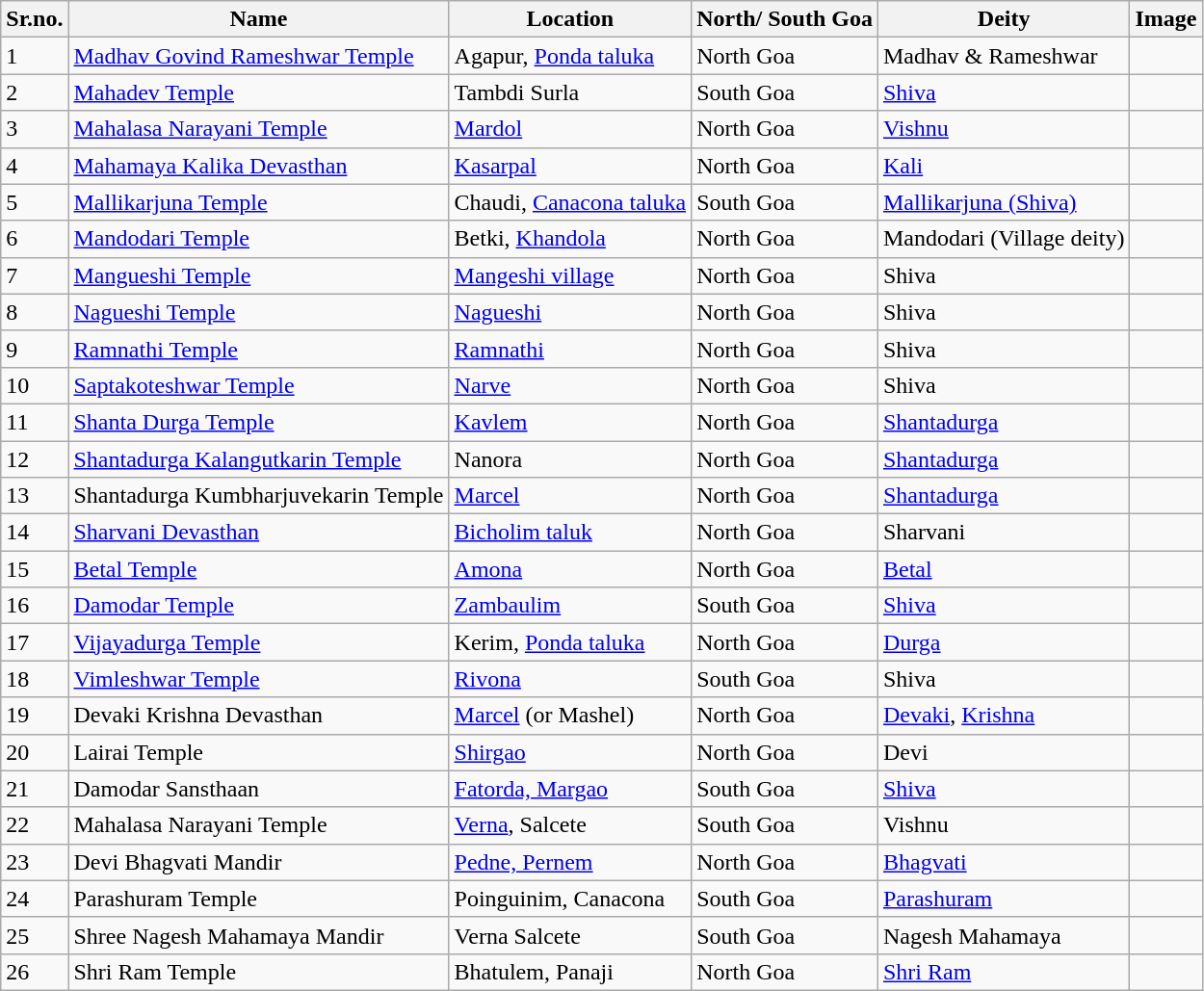<table class="wikitable sortable">
<tr>
<th>Sr.no.</th>
<th>Name</th>
<th>Location</th>
<th>North/ South Goa</th>
<th>Deity</th>
<th>Image</th>
</tr>
<tr>
<td>1</td>
<td><a href='#'>Madhav Govind Rameshwar Temple</a></td>
<td>Agapur, <a href='#'>Ponda taluka</a></td>
<td>North Goa</td>
<td>Madhav & Rameshwar</td>
<td></td>
</tr>
<tr>
<td>2</td>
<td><a href='#'>Mahadev Temple</a></td>
<td>Tambdi Surla</td>
<td>South Goa</td>
<td><a href='#'>Shiva</a></td>
<td></td>
</tr>
<tr>
<td>3</td>
<td><a href='#'>Mahalasa Narayani Temple</a></td>
<td><a href='#'>Mardol</a></td>
<td>North Goa</td>
<td><a href='#'>Vishnu</a></td>
<td></td>
</tr>
<tr>
<td>4</td>
<td><a href='#'>Mahamaya Kalika Devasthan</a></td>
<td><a href='#'>Kasarpal</a></td>
<td>North Goa</td>
<td><a href='#'>Kali</a></td>
<td></td>
</tr>
<tr>
<td>5</td>
<td><a href='#'>Mallikarjuna Temple</a></td>
<td>Chaudi, <a href='#'>Canacona taluka</a></td>
<td>South Goa</td>
<td><a href='#'>Mallikarjuna (Shiva)</a></td>
<td></td>
</tr>
<tr>
<td>6</td>
<td><a href='#'>Mandodari Temple</a></td>
<td>Betki, <a href='#'>Khandola</a></td>
<td>North Goa</td>
<td>Mandodari (Village deity)</td>
<td></td>
</tr>
<tr>
<td>7</td>
<td><a href='#'>Mangueshi Temple</a></td>
<td><a href='#'>Mangeshi village</a></td>
<td>North Goa</td>
<td>Shiva</td>
<td></td>
</tr>
<tr>
<td>8</td>
<td><a href='#'>Nagueshi Temple</a></td>
<td><a href='#'>Nagueshi</a></td>
<td>North Goa</td>
<td>Shiva</td>
<td></td>
</tr>
<tr>
<td>9</td>
<td><a href='#'>Ramnathi Temple</a></td>
<td><a href='#'>Ramnathi</a></td>
<td>North Goa</td>
<td>Shiva</td>
<td></td>
</tr>
<tr>
<td>10</td>
<td><a href='#'>Saptakoteshwar Temple</a></td>
<td><a href='#'>Narve</a></td>
<td>North Goa</td>
<td>Shiva</td>
<td></td>
</tr>
<tr>
<td>11</td>
<td><a href='#'>Shanta Durga Temple</a></td>
<td><a href='#'>Kavlem</a></td>
<td>North Goa</td>
<td><a href='#'>Shantadurga</a></td>
<td></td>
</tr>
<tr>
<td>12</td>
<td><a href='#'>Shantadurga Kalangutkarin Temple</a></td>
<td>Nanora</td>
<td>North Goa</td>
<td><a href='#'>Shantadurga</a></td>
<td></td>
</tr>
<tr>
<td>13</td>
<td>Shantadurga Kumbharjuvekarin Temple</td>
<td><a href='#'> Marcel</a></td>
<td>North Goa</td>
<td><a href='#'>Shantadurga</a></td>
<td></td>
</tr>
<tr>
<td>14</td>
<td><a href='#'>Sharvani Devasthan</a></td>
<td><a href='#'>Bicholim taluk</a></td>
<td>North Goa</td>
<td>Sharvani</td>
<td></td>
</tr>
<tr>
<td>15</td>
<td><a href='#'>Betal Temple</a></td>
<td><a href='#'>Amona</a></td>
<td>North Goa</td>
<td><a href='#'>Betal</a></td>
<td></td>
</tr>
<tr>
<td>16</td>
<td><a href='#'>Damodar Temple</a></td>
<td><a href='#'>Zambaulim</a></td>
<td>South Goa</td>
<td><a href='#'>Shiva</a></td>
<td></td>
</tr>
<tr>
<td>17</td>
<td><a href='#'>Vijayadurga Temple</a></td>
<td>Kerim, <a href='#'>Ponda taluka</a></td>
<td>North Goa</td>
<td><a href='#'>Durga</a></td>
<td></td>
</tr>
<tr>
<td>18</td>
<td><a href='#'>Vimleshwar Temple</a></td>
<td><a href='#'>Rivona</a></td>
<td>South Goa</td>
<td>Shiva</td>
<td></td>
</tr>
<tr>
<td>19</td>
<td>Devaki Krishna Devasthan</td>
<td><a href='#'>Marcel</a> (or Mashel)</td>
<td>North Goa</td>
<td><a href='#'>Devaki</a>, <a href='#'>Krishna</a></td>
<td></td>
</tr>
<tr>
<td>20</td>
<td>Lairai Temple</td>
<td><a href='#'>Shirgao</a></td>
<td>North Goa</td>
<td>Devi</td>
<td></td>
</tr>
<tr>
<td>21</td>
<td>Damodar Sansthaan</td>
<td><a href='#'>Fatorda, Margao</a></td>
<td>South Goa</td>
<td><a href='#'>Shiva</a></td>
<td></td>
</tr>
<tr>
<td>22</td>
<td>Mahalasa Narayani Temple</td>
<td><a href='#'>Verna</a>, Salcete</td>
<td>South Goa</td>
<td>Vishnu</td>
<td></td>
</tr>
<tr>
<td>23</td>
<td>Devi Bhagvati Mandir</td>
<td><a href='#'>Pedne, Pernem</a></td>
<td>North Goa</td>
<td><a href='#'>Bhagvati</a></td>
<td></td>
</tr>
<tr>
<td>24</td>
<td>Parashuram Temple</td>
<td>Poinguinim, Canacona</td>
<td>South Goa</td>
<td><a href='#'>Parashuram</a></td>
<td></td>
</tr>
<tr>
<td>25</td>
<td>Shree Nagesh Mahamaya Mandir</td>
<td>Verna Salcete</td>
<td>South Goa</td>
<td>Nagesh Mahamaya</td>
<td></td>
</tr>
<tr>
<td>26</td>
<td>Shri Ram Temple</td>
<td>Bhatulem, Panaji</td>
<td>North Goa</td>
<td><a href='#'>Shri Ram</a></td>
<td></td>
</tr>
</table>
